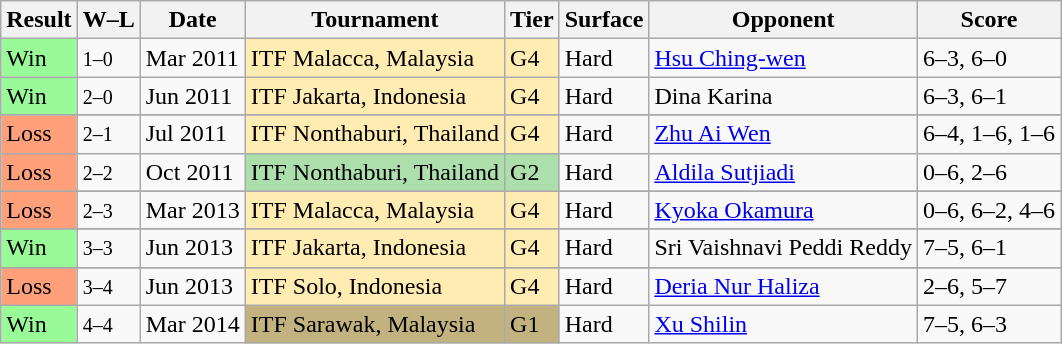<table class="sortable wikitable">
<tr>
<th>Result</th>
<th class="unsortable">W–L</th>
<th>Date</th>
<th>Tournament</th>
<th>Tier</th>
<th>Surface</th>
<th>Opponent</th>
<th class="unsortable">Score</th>
</tr>
<tr>
<td style="background:#98fb98;">Win</td>
<td><small>1–0</small></td>
<td>Mar 2011</td>
<td bgcolor="ffecb2">ITF Malacca, Malaysia</td>
<td bgcolor="ffecb2">G4</td>
<td>Hard</td>
<td> <a href='#'>Hsu Ching-wen</a></td>
<td>6–3, 6–0</td>
</tr>
<tr>
<td style="background:#98fb98;">Win</td>
<td><small>2–0</small></td>
<td>Jun 2011</td>
<td bgcolor="ffecb2">ITF Jakarta, Indonesia</td>
<td bgcolor="ffecb2">G4</td>
<td>Hard</td>
<td> Dina Karina</td>
<td>6–3, 6–1</td>
</tr>
<tr>
</tr>
<tr>
<td bgcolor="FFA07A">Loss</td>
<td><small>2–1</small></td>
<td>Jul 2011</td>
<td bgcolor="ffecb2">ITF Nonthaburi, Thailand</td>
<td bgcolor="ffecb2">G4</td>
<td>Hard</td>
<td> <a href='#'>Zhu Ai Wen</a></td>
<td>6–4, 1–6, 1–6</td>
</tr>
<tr>
<td bgcolor="FFA07A">Loss</td>
<td><small>2–2</small></td>
<td>Oct 2011</td>
<td bgcolor="addfad">ITF Nonthaburi, Thailand</td>
<td bgcolor="addfad">G2</td>
<td>Hard</td>
<td> <a href='#'>Aldila Sutjiadi</a></td>
<td>0–6, 2–6</td>
</tr>
<tr>
</tr>
<tr>
<td bgcolor="FFA07A">Loss</td>
<td><small>2–3</small></td>
<td>Mar 2013</td>
<td bgcolor="ffecb2">ITF Malacca, Malaysia</td>
<td bgcolor="ffecb2">G4</td>
<td>Hard</td>
<td> <a href='#'>Kyoka Okamura</a></td>
<td>0–6, 6–2, 4–6</td>
</tr>
<tr>
</tr>
<tr>
<td style="background:#98fb98;">Win</td>
<td><small>3–3</small></td>
<td>Jun 2013</td>
<td bgcolor="ffecb2">ITF Jakarta, Indonesia</td>
<td bgcolor="ffecb2">G4</td>
<td>Hard</td>
<td> Sri Vaishnavi Peddi Reddy</td>
<td>7–5, 6–1</td>
</tr>
<tr>
</tr>
<tr>
<td bgcolor="FFA07A">Loss</td>
<td><small>3–4</small></td>
<td>Jun 2013</td>
<td bgcolor="ffecb2">ITF Solo, Indonesia</td>
<td bgcolor="ffecb2">G4</td>
<td>Hard</td>
<td> <a href='#'>Deria Nur Haliza</a></td>
<td>2–6, 5–7</td>
</tr>
<tr>
<td style="background:#98fb98;">Win</td>
<td><small>4–4</small></td>
<td>Mar 2014</td>
<td bgcolor="C2B280">ITF Sarawak, Malaysia</td>
<td bgcolor="C2B280">G1</td>
<td>Hard</td>
<td> <a href='#'>Xu Shilin</a></td>
<td>7–5, 6–3</td>
</tr>
</table>
